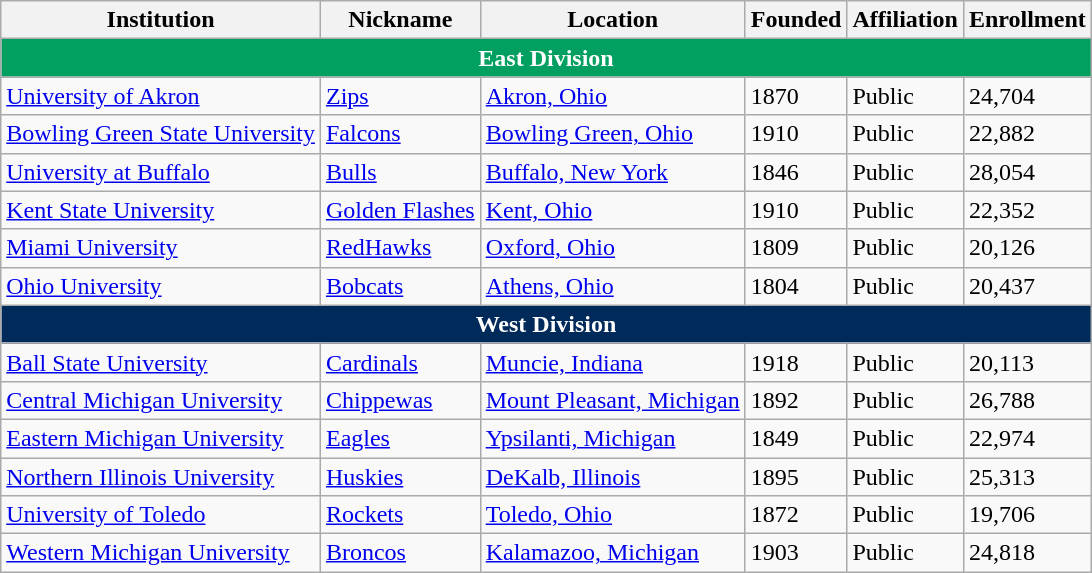<table class="wikitable">
<tr>
<th>Institution</th>
<th>Nickname</th>
<th>Location</th>
<th>Founded</th>
<th>Affiliation</th>
<th>Enrollment</th>
</tr>
<tr>
<th colspan="7" style="background:#01A060; color:white;">East Division</th>
</tr>
<tr>
<td><a href='#'>University of Akron</a></td>
<td><a href='#'>Zips</a></td>
<td><a href='#'>Akron, Ohio</a></td>
<td>1870</td>
<td>Public</td>
<td>24,704</td>
</tr>
<tr>
<td><a href='#'>Bowling Green State University</a></td>
<td><a href='#'>Falcons</a></td>
<td><a href='#'>Bowling Green, Ohio</a></td>
<td>1910</td>
<td>Public</td>
<td>22,882</td>
</tr>
<tr>
<td><a href='#'>University at Buffalo</a></td>
<td><a href='#'>Bulls</a></td>
<td><a href='#'>Buffalo, New York</a></td>
<td>1846</td>
<td>Public</td>
<td>28,054</td>
</tr>
<tr>
<td><a href='#'>Kent State University</a></td>
<td><a href='#'>Golden Flashes</a></td>
<td><a href='#'>Kent, Ohio</a></td>
<td>1910</td>
<td>Public</td>
<td>22,352</td>
</tr>
<tr>
<td><a href='#'>Miami University</a></td>
<td><a href='#'>RedHawks</a></td>
<td><a href='#'>Oxford, Ohio</a></td>
<td>1809</td>
<td>Public</td>
<td>20,126</td>
</tr>
<tr>
<td><a href='#'>Ohio University</a></td>
<td><a href='#'>Bobcats</a></td>
<td><a href='#'>Athens, Ohio</a></td>
<td>1804</td>
<td>Public</td>
<td>20,437</td>
</tr>
<tr>
<th colspan="7" style="background:#002A5A; color:white;">West Division</th>
</tr>
<tr>
<td><a href='#'>Ball State University</a></td>
<td><a href='#'>Cardinals</a></td>
<td><a href='#'>Muncie, Indiana</a></td>
<td>1918</td>
<td>Public</td>
<td>20,113</td>
</tr>
<tr>
<td><a href='#'>Central Michigan University</a></td>
<td><a href='#'>Chippewas</a></td>
<td><a href='#'>Mount Pleasant, Michigan</a></td>
<td>1892</td>
<td>Public</td>
<td>26,788</td>
</tr>
<tr>
<td><a href='#'>Eastern Michigan University</a></td>
<td><a href='#'>Eagles</a></td>
<td><a href='#'>Ypsilanti, Michigan</a></td>
<td>1849</td>
<td>Public</td>
<td>22,974</td>
</tr>
<tr>
<td><a href='#'>Northern Illinois University</a></td>
<td><a href='#'>Huskies</a></td>
<td><a href='#'>DeKalb, Illinois</a></td>
<td>1895</td>
<td>Public</td>
<td>25,313</td>
</tr>
<tr>
<td><a href='#'>University of Toledo</a></td>
<td><a href='#'>Rockets</a></td>
<td><a href='#'>Toledo, Ohio</a></td>
<td>1872</td>
<td>Public</td>
<td>19,706</td>
</tr>
<tr>
<td><a href='#'>Western Michigan University</a></td>
<td><a href='#'>Broncos</a></td>
<td><a href='#'>Kalamazoo, Michigan</a></td>
<td>1903</td>
<td>Public</td>
<td>24,818</td>
</tr>
</table>
